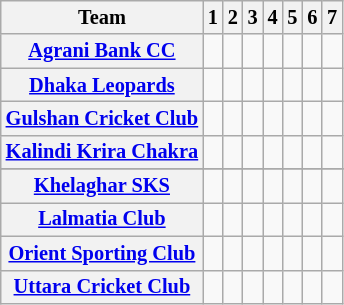<table class="wikitable" style="font-size:85%; text-align:center;">
<tr>
<th>Team</th>
<th>1</th>
<th>2</th>
<th>3</th>
<th>4</th>
<th>5</th>
<th>6</th>
<th>7</th>
</tr>
<tr>
<th align="left"><strong><a href='#'>Agrani Bank CC</a> </strong></th>
<td></td>
<td></td>
<td></td>
<td></td>
<td></td>
<td></td>
<td></td>
</tr>
<tr>
<th align="left"><strong><a href='#'>Dhaka Leopards</a></strong></th>
<td></td>
<td></td>
<td></td>
<td></td>
<td></td>
<td></td>
<td></td>
</tr>
<tr>
<th align="left"><strong><a href='#'>Gulshan Cricket Club</a></strong></th>
<td></td>
<td></td>
<td></td>
<td></td>
<td></td>
<td></td>
<td></td>
</tr>
<tr>
<th align="left"><strong><a href='#'>Kalindi Krira Chakra</a></strong></th>
<td></td>
<td></td>
<td></td>
<td></td>
<td></td>
<td></td>
<td></td>
</tr>
<tr>
</tr>
<tr>
<th align="left"><strong><a href='#'>Khelaghar SKS</a></strong></th>
<td></td>
<td></td>
<td></td>
<td></td>
<td></td>
<td></td>
<td></td>
</tr>
<tr>
<th align="left"><strong><a href='#'>Lalmatia Club</a></strong></th>
<td></td>
<td></td>
<td></td>
<td></td>
<td></td>
<td></td>
<td></td>
</tr>
<tr>
<th align="left"><strong><a href='#'>Orient Sporting Club</a></strong></th>
<td></td>
<td></td>
<td></td>
<td></td>
<td></td>
<td></td>
<td></td>
</tr>
<tr>
<th align="left"><strong><a href='#'>Uttara Cricket Club</a></strong></th>
<td></td>
<td></td>
<td></td>
<td></td>
<td></td>
<td></td>
<td></td>
</tr>
</table>
